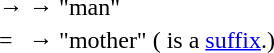<table align="center">
<tr>
<td></td>
<td>→ </td>
<td>→ </td>
<td>"man"</td>
</tr>
<tr>
<td></td>
<td>= </td>
<td>→ </td>
<td>"mother" ( is a <a href='#'>suffix</a>.)</td>
</tr>
</table>
